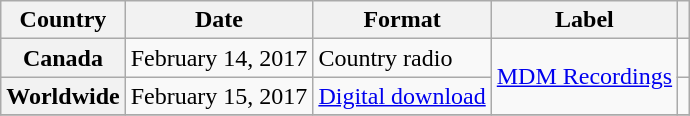<table class="wikitable plainrowheaders">
<tr>
<th>Country</th>
<th>Date</th>
<th>Format</th>
<th>Label</th>
<th></th>
</tr>
<tr>
<th scope="row">Canada</th>
<td>February 14, 2017</td>
<td>Country radio</td>
<td rowspan="2"><a href='#'>MDM Recordings</a></td>
<td></td>
</tr>
<tr>
<th scope="row">Worldwide</th>
<td>February 15, 2017</td>
<td><a href='#'>Digital download</a></td>
<td></td>
</tr>
<tr>
</tr>
</table>
